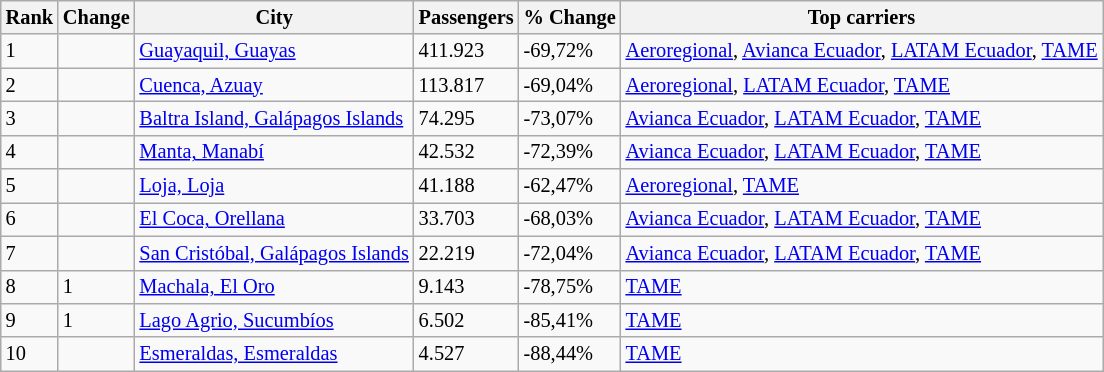<table class="wikitable sortable" style="font-size: 85%" width= align=>
<tr>
<th>Rank</th>
<th>Change</th>
<th>City</th>
<th>Passengers</th>
<th>% Change</th>
<th>Top carriers</th>
</tr>
<tr>
<td>1</td>
<td></td>
<td><a href='#'>Guayaquil, Guayas</a></td>
<td>411.923</td>
<td> -69,72%</td>
<td><a href='#'>Aeroregional</a>, <a href='#'>Avianca Ecuador</a>, <a href='#'>LATAM Ecuador</a>, <a href='#'>TAME</a></td>
</tr>
<tr>
<td>2</td>
<td></td>
<td><a href='#'>Cuenca, Azuay</a></td>
<td>113.817</td>
<td> -69,04%</td>
<td><a href='#'>Aeroregional</a>, <a href='#'>LATAM Ecuador</a>, <a href='#'>TAME</a></td>
</tr>
<tr>
<td>3</td>
<td></td>
<td><a href='#'>Baltra Island, Galápagos Islands</a></td>
<td>74.295</td>
<td> -73,07%</td>
<td><a href='#'>Avianca Ecuador</a>, <a href='#'>LATAM Ecuador</a>, <a href='#'>TAME</a></td>
</tr>
<tr>
<td>4</td>
<td></td>
<td><a href='#'>Manta, Manabí</a></td>
<td>42.532</td>
<td> -72,39%</td>
<td><a href='#'>Avianca Ecuador</a>, <a href='#'>LATAM Ecuador</a>, <a href='#'>TAME</a></td>
</tr>
<tr>
<td>5</td>
<td></td>
<td><a href='#'>Loja, Loja</a></td>
<td>41.188</td>
<td> -62,47%</td>
<td><a href='#'>Aeroregional</a>, <a href='#'>TAME</a></td>
</tr>
<tr>
<td>6</td>
<td></td>
<td><a href='#'>El Coca, Orellana</a></td>
<td>33.703</td>
<td> -68,03%</td>
<td><a href='#'>Avianca Ecuador</a>, <a href='#'>LATAM Ecuador</a>, <a href='#'>TAME</a></td>
</tr>
<tr>
<td>7</td>
<td></td>
<td><a href='#'>San Cristóbal, Galápagos Islands</a></td>
<td>22.219</td>
<td> -72,04%</td>
<td><a href='#'>Avianca Ecuador</a>, <a href='#'>LATAM Ecuador</a>, <a href='#'>TAME</a></td>
</tr>
<tr>
<td>8</td>
<td> 1</td>
<td><a href='#'>Machala, El Oro</a></td>
<td>9.143</td>
<td> -78,75%</td>
<td><a href='#'>TAME</a></td>
</tr>
<tr>
<td>9</td>
<td> 1</td>
<td><a href='#'>Lago Agrio, Sucumbíos</a></td>
<td>6.502</td>
<td> -85,41%</td>
<td><a href='#'>TAME</a></td>
</tr>
<tr>
<td>10</td>
<td></td>
<td><a href='#'>Esmeraldas, Esmeraldas</a></td>
<td>4.527</td>
<td> -88,44%</td>
<td><a href='#'>TAME</a></td>
</tr>
</table>
